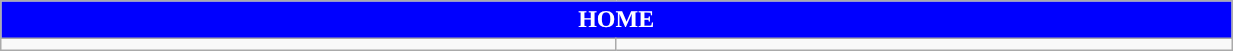<table class="wikitable collapsible collapsed" style="width:65%">
<tr>
<th colspan=7 ! style="color:white; background:blue">HOME</th>
</tr>
<tr>
<td></td>
<td></td>
</tr>
</table>
